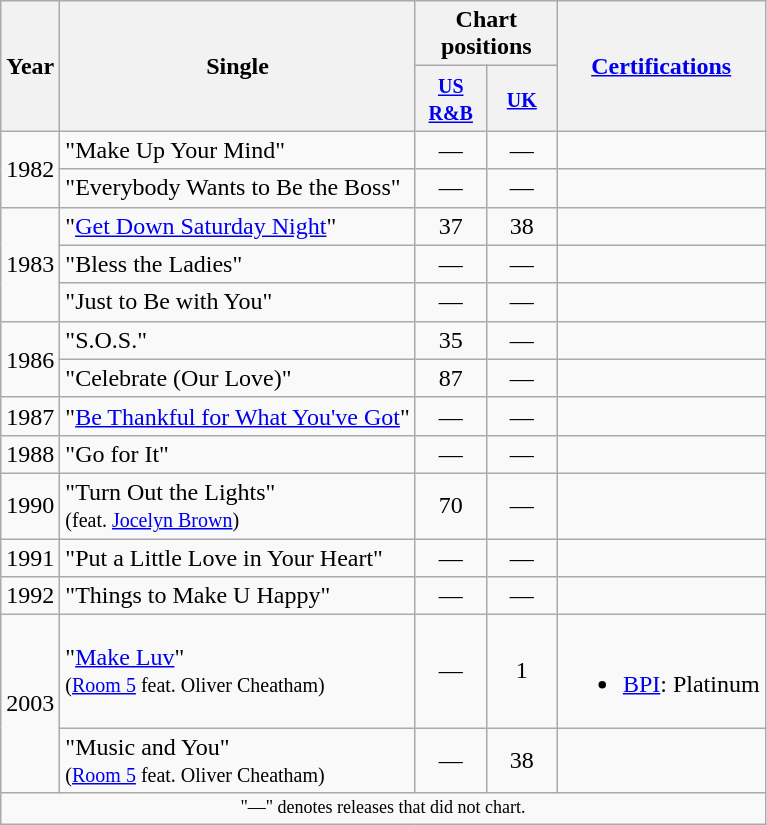<table class="wikitable" style="text-align:center;">
<tr>
<th rowspan="2">Year</th>
<th rowspan="2">Single</th>
<th colspan="2">Chart positions</th>
<th rowspan="2"><a href='#'>Certifications</a></th>
</tr>
<tr>
<th width="40"><small><a href='#'>US R&B</a></small><br></th>
<th width="40"><small><a href='#'>UK</a></small><br></th>
</tr>
<tr>
<td rowspan="2">1982</td>
<td align="left">"Make Up Your Mind"</td>
<td>—</td>
<td>—</td>
<td></td>
</tr>
<tr>
<td align="left">"Everybody Wants to Be the Boss"</td>
<td>—</td>
<td>—</td>
<td></td>
</tr>
<tr>
<td rowspan="3">1983</td>
<td align="left">"<a href='#'>Get Down Saturday Night</a>"</td>
<td>37</td>
<td>38</td>
<td></td>
</tr>
<tr>
<td align="left">"Bless the Ladies"</td>
<td>—</td>
<td>—</td>
<td></td>
</tr>
<tr>
<td align="left">"Just to Be with You"</td>
<td>—</td>
<td>—</td>
<td></td>
</tr>
<tr>
<td rowspan="2">1986</td>
<td align="left">"S.O.S."</td>
<td>35</td>
<td>—</td>
<td></td>
</tr>
<tr>
<td align="left">"Celebrate (Our Love)"</td>
<td>87</td>
<td>—</td>
<td></td>
</tr>
<tr>
<td rowspan="1">1987</td>
<td align="left">"<a href='#'>Be Thankful for What You've Got</a>"</td>
<td>—</td>
<td>—</td>
<td></td>
</tr>
<tr>
<td rowspan="1">1988</td>
<td align="left">"Go for It"</td>
<td>—</td>
<td>—</td>
<td></td>
</tr>
<tr>
<td rowspan="1">1990</td>
<td align="left">"Turn Out the Lights"<br><small>(feat. <a href='#'>Jocelyn Brown</a>)</small></td>
<td>70</td>
<td>—</td>
<td></td>
</tr>
<tr>
<td rowspan="1">1991</td>
<td align="left">"Put a Little Love in Your Heart"</td>
<td>—</td>
<td>—</td>
<td></td>
</tr>
<tr>
<td rowspan="1">1992</td>
<td align="left">"Things to Make U Happy"</td>
<td>—</td>
<td>—</td>
<td></td>
</tr>
<tr>
<td rowspan="2">2003</td>
<td align="left">"<a href='#'>Make Luv</a>"<br><small>(<a href='#'>Room 5</a> feat. Oliver Cheatham)</small></td>
<td>—</td>
<td>1</td>
<td><br><ul><li><a href='#'>BPI</a>: Platinum</li></ul></td>
</tr>
<tr>
<td align="left">"Music and You"<br><small>(<a href='#'>Room 5</a> feat. Oliver Cheatham)</small></td>
<td>—</td>
<td>38</td>
<td></td>
</tr>
<tr>
<td colspan="6" style="text-align:center; font-size:9pt;">"—" denotes releases that did not chart.</td>
</tr>
</table>
